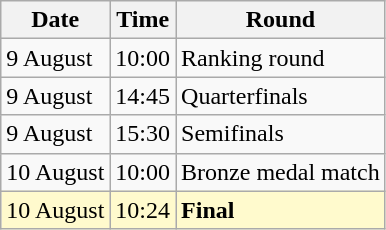<table class="wikitable">
<tr>
<th>Date</th>
<th>Time</th>
<th>Round</th>
</tr>
<tr>
<td>9 August</td>
<td>10:00</td>
<td>Ranking round</td>
</tr>
<tr>
<td>9 August</td>
<td>14:45</td>
<td>Quarterfinals</td>
</tr>
<tr>
<td>9 August</td>
<td>15:30</td>
<td>Semifinals</td>
</tr>
<tr>
<td>10 August</td>
<td>10:00</td>
<td>Bronze medal match</td>
</tr>
<tr style=background:lemonchiffon>
<td>10 August</td>
<td>10:24</td>
<td><strong>Final</strong></td>
</tr>
</table>
